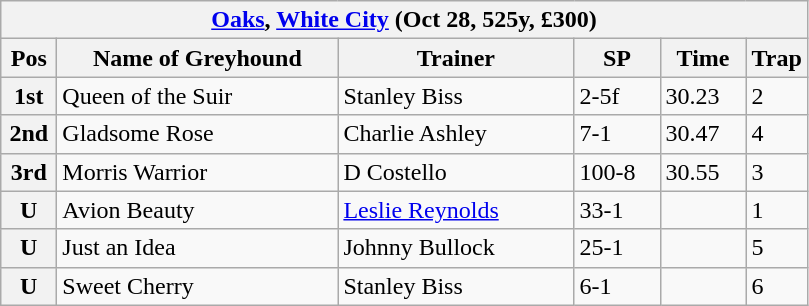<table class="wikitable">
<tr>
<th colspan="6"><a href='#'>Oaks</a>, <a href='#'>White City</a> (Oct 28, 525y, £300)</th>
</tr>
<tr>
<th width=30>Pos</th>
<th width=180>Name of Greyhound</th>
<th width=150>Trainer</th>
<th width=50>SP</th>
<th width=50>Time</th>
<th width=30>Trap</th>
</tr>
<tr>
<th>1st</th>
<td>Queen of the Suir</td>
<td>Stanley Biss</td>
<td>2-5f</td>
<td>30.23</td>
<td>2</td>
</tr>
<tr>
<th>2nd</th>
<td>Gladsome Rose</td>
<td>Charlie Ashley</td>
<td>7-1</td>
<td>30.47</td>
<td>4</td>
</tr>
<tr>
<th>3rd</th>
<td>Morris Warrior</td>
<td>D Costello</td>
<td>100-8</td>
<td>30.55</td>
<td>3</td>
</tr>
<tr>
<th>U</th>
<td>Avion Beauty</td>
<td><a href='#'>Leslie Reynolds</a></td>
<td>33-1</td>
<td></td>
<td>1</td>
</tr>
<tr>
<th>U</th>
<td>Just an Idea</td>
<td>Johnny Bullock</td>
<td>25-1</td>
<td></td>
<td>5</td>
</tr>
<tr>
<th>U</th>
<td>Sweet Cherry</td>
<td>Stanley Biss</td>
<td>6-1</td>
<td></td>
<td>6</td>
</tr>
</table>
